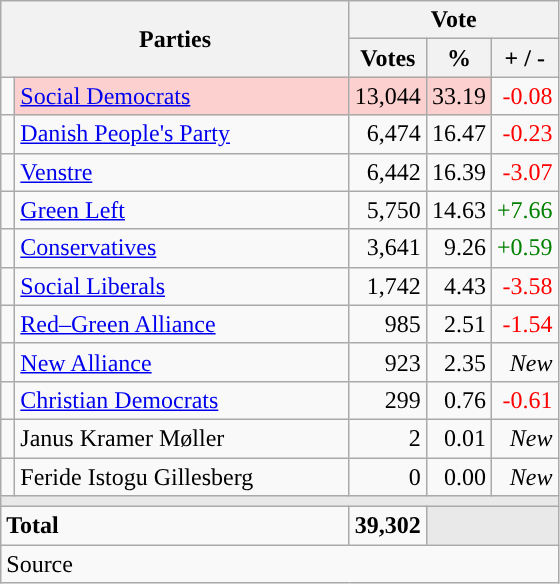<table class="wikitable" style="text-align:right;">
<tr>
<th style="text-align:centre;" rowspan="2" colspan="2" width="225">Parties</th>
<th colspan="3">Vote</th>
</tr>
<tr>
<th width="15">Votes</th>
<th width="15">%</th>
<th width="15">+ / -</th>
</tr>
<tr>
<td width="2" style="color:inherit;background:"></td>
<td bgcolor=#fbd0ce  align="left"><a href='#'>Social Democrats</a></td>
<td bgcolor=#fbd0ce>13,044</td>
<td bgcolor=#fbd0ce>33.19</td>
<td style=color:red;>-0.08</td>
</tr>
<tr>
<td width="2" style="color:inherit;background:"></td>
<td align="left"><a href='#'>Danish People's Party</a></td>
<td>6,474</td>
<td>16.47</td>
<td style=color:red;>-0.23</td>
</tr>
<tr>
<td width="2" style="color:inherit;background:"></td>
<td align="left"><a href='#'>Venstre</a></td>
<td>6,442</td>
<td>16.39</td>
<td style=color:red;>-3.07</td>
</tr>
<tr>
<td width="2" style="color:inherit;background:"></td>
<td align="left"><a href='#'>Green Left</a></td>
<td>5,750</td>
<td>14.63</td>
<td style=color:green;>+7.66</td>
</tr>
<tr>
<td width="2" style="color:inherit;background:"></td>
<td align="left"><a href='#'>Conservatives</a></td>
<td>3,641</td>
<td>9.26</td>
<td style=color:green;>+0.59</td>
</tr>
<tr>
<td width="2" style="color:inherit;background:"></td>
<td align="left"><a href='#'>Social Liberals</a></td>
<td>1,742</td>
<td>4.43</td>
<td style=color:red;>-3.58</td>
</tr>
<tr>
<td width="2" style="color:inherit;background:"></td>
<td align="left"><a href='#'>Red–Green Alliance</a></td>
<td>985</td>
<td>2.51</td>
<td style=color:red;>-1.54</td>
</tr>
<tr>
<td width="2" style="color:inherit;background:"></td>
<td align="left"><a href='#'>New Alliance</a></td>
<td>923</td>
<td>2.35</td>
<td><em>New</em></td>
</tr>
<tr>
<td width="2" style="color:inherit;background:"></td>
<td align="left"><a href='#'>Christian Democrats</a></td>
<td>299</td>
<td>0.76</td>
<td style=color:red;>-0.61</td>
</tr>
<tr>
<td width="2" style="color:inherit;background:"></td>
<td align="left">Janus Kramer Møller</td>
<td>2</td>
<td>0.01</td>
<td><em>New</em></td>
</tr>
<tr>
<td width="2" style="color:inherit;background:"></td>
<td align="left">Feride Istogu Gillesberg</td>
<td>0</td>
<td>0.00</td>
<td><em>New</em></td>
</tr>
<tr>
<td colspan="7" bgcolor="#E9E9E9"></td>
</tr>
<tr>
<td align="left" colspan="2"><strong>Total</strong></td>
<td><strong>39,302</strong></td>
<td bgcolor="#E9E9E9" colspan="2"></td>
</tr>
<tr>
<td align="left" colspan="6">Source</td>
</tr>
</table>
